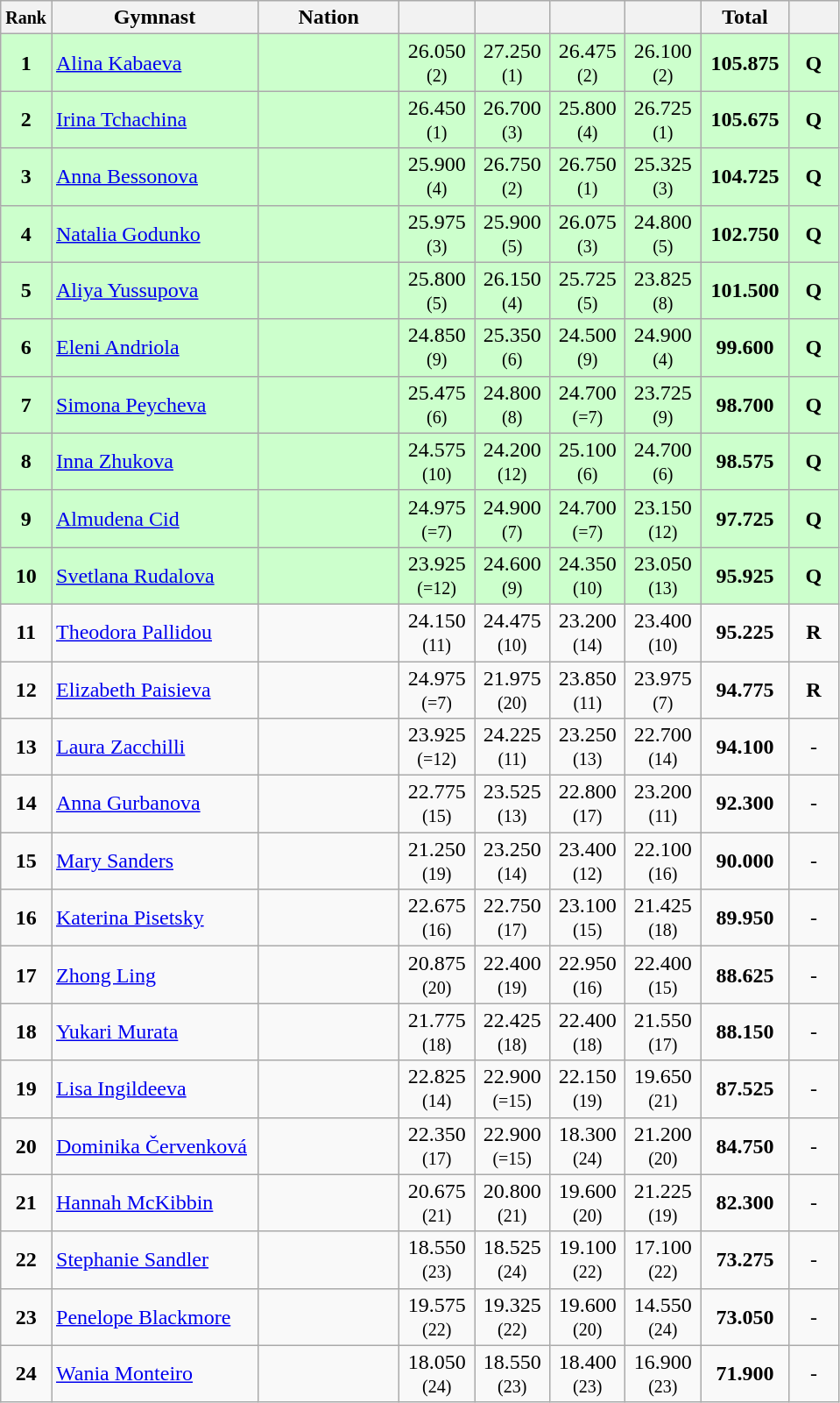<table class="wikitable sortable" style="text-align:center;">
<tr>
<th scope="col" style="width:20px;"><small>Rank</small></th>
<th ! scope="col" style="width:150px;">Gymnast</th>
<th ! scope="col" style="width:100px;">Nation</th>
<th ! scope="col" style="width:50px;"></th>
<th ! scope="col" style="width:50px;"></th>
<th ! scope="col" style="width:50px;"></th>
<th ! scope="col" style="width:50px;"></th>
<th scope="col" style="width:60px;">Total</th>
<th scope="col" style="width:30px;"><small></small></th>
</tr>
<tr bgcolor=ccffcc>
<td scope=row style="text-align:center"><strong>1</strong></td>
<td align=left><a href='#'>Alina Kabaeva</a></td>
<td style="text-align:left;"><small></small></td>
<td>26.050<br><small>(2)</small></td>
<td>27.250<br><small>(1)</small></td>
<td>26.475<br><small>(2)</small></td>
<td>26.100<br><small>(2)</small></td>
<td><strong>105.875</strong></td>
<td><strong>Q</strong></td>
</tr>
<tr bgcolor=ccffcc>
<td scope=row style="text-align:center"><strong>2</strong></td>
<td align=left><a href='#'>Irina Tchachina</a></td>
<td style="text-align:left;"><small></small></td>
<td>26.450<br><small>(1)</small></td>
<td>26.700<br><small>(3)</small></td>
<td>25.800<br><small>(4)</small></td>
<td>26.725<br><small>(1)</small></td>
<td><strong>105.675</strong></td>
<td><strong>Q</strong></td>
</tr>
<tr bgcolor=ccffcc>
<td scope=row style="text-align:center"><strong>3</strong></td>
<td align=left><a href='#'>Anna Bessonova</a></td>
<td style="text-align:left;"><small></small></td>
<td>25.900<br><small>(4)</small></td>
<td>26.750<br><small>(2)</small></td>
<td>26.750<br><small>(1)</small></td>
<td>25.325<br><small>(3)</small></td>
<td><strong>104.725</strong></td>
<td><strong>Q</strong></td>
</tr>
<tr bgcolor=ccffcc>
<td scope=row style="text-align:center"><strong>4</strong></td>
<td align=left><a href='#'>Natalia Godunko</a></td>
<td style="text-align:left;"><small></small></td>
<td>25.975<br><small>(3)</small></td>
<td>25.900<br><small>(5)</small></td>
<td>26.075<br><small>(3)</small></td>
<td>24.800<br><small>(5)</small></td>
<td><strong>102.750</strong></td>
<td><strong>Q</strong></td>
</tr>
<tr bgcolor=ccffcc>
<td scope=row style="text-align:center"><strong>5</strong></td>
<td align=left><a href='#'>Aliya Yussupova</a></td>
<td style="text-align:left;"><small></small></td>
<td>25.800<br><small>(5)</small></td>
<td>26.150<br><small>(4)</small></td>
<td>25.725<br><small>(5)</small></td>
<td>23.825<br><small>(8)</small></td>
<td><strong>101.500</strong></td>
<td><strong>Q</strong></td>
</tr>
<tr bgcolor=ccffcc>
<td scope=row style="text-align:center"><strong>6</strong></td>
<td align=left><a href='#'>Eleni Andriola</a></td>
<td style="text-align:left;"><small></small></td>
<td>24.850<br><small>(9)</small></td>
<td>25.350<br><small>(6)</small></td>
<td>24.500<br><small>(9)</small></td>
<td>24.900<br><small>(4)</small></td>
<td><strong>99.600</strong></td>
<td><strong>Q</strong></td>
</tr>
<tr bgcolor=ccffcc>
<td scope=row style="text-align:center"><strong>7</strong></td>
<td align=left><a href='#'>Simona Peycheva</a></td>
<td style="text-align:left;"><small></small></td>
<td>25.475<br><small>(6)</small></td>
<td>24.800<br><small>(8)</small></td>
<td>24.700<br><small>(=7)</small></td>
<td>23.725<br><small>(9)</small></td>
<td><strong>98.700</strong></td>
<td><strong>Q</strong></td>
</tr>
<tr bgcolor=ccffcc>
<td scope=row style="text-align:center"><strong>8</strong></td>
<td align=left><a href='#'>Inna Zhukova</a></td>
<td style="text-align:left;"><small></small></td>
<td>24.575<br><small>(10)</small></td>
<td>24.200<br><small>(12)</small></td>
<td>25.100<br><small>(6)</small></td>
<td>24.700<br><small>(6)</small></td>
<td><strong>98.575</strong></td>
<td><strong>Q</strong></td>
</tr>
<tr bgcolor=ccffcc>
<td scope=row style="text-align:center"><strong>9</strong></td>
<td align=left><a href='#'>Almudena Cid</a></td>
<td style="text-align:left;"><small></small></td>
<td>24.975<br><small>(=7)</small></td>
<td>24.900<br><small>(7)</small></td>
<td>24.700<br><small>(=7)</small></td>
<td>23.150<br><small>(12)</small></td>
<td><strong>97.725</strong></td>
<td><strong>Q</strong></td>
</tr>
<tr bgcolor=ccffcc>
<td scope=row style="text-align:center"><strong>10</strong></td>
<td align=left><a href='#'>Svetlana Rudalova</a></td>
<td style="text-align:left;"><small></small></td>
<td>23.925<br><small>(=12)</small></td>
<td>24.600<br><small>(9)</small></td>
<td>24.350<br><small>(10)</small></td>
<td>23.050<br><small>(13)</small></td>
<td><strong>95.925</strong></td>
<td><strong>Q</strong></td>
</tr>
<tr>
<td scope=row style="text-align:center"><strong>11</strong></td>
<td align=left><a href='#'>Theodora Pallidou</a></td>
<td style="text-align:left;"><small></small></td>
<td>24.150<br><small>(11)</small></td>
<td>24.475<br><small>(10)</small></td>
<td>23.200<br><small>(14)</small></td>
<td>23.400<br><small>(10)</small></td>
<td><strong>95.225</strong></td>
<td><strong>R</strong></td>
</tr>
<tr>
<td scope=row style="text-align:center"><strong>12</strong></td>
<td align=left><a href='#'>Elizabeth Paisieva</a></td>
<td style="text-align:left;"><small></small></td>
<td>24.975<br><small>(=7)</small></td>
<td>21.975<br><small>(20)</small></td>
<td>23.850<br><small>(11)</small></td>
<td>23.975<br><small>(7)</small></td>
<td><strong>94.775</strong></td>
<td><strong>R</strong></td>
</tr>
<tr>
<td scope=row style="text-align:center"><strong>13</strong></td>
<td align=left><a href='#'>Laura Zacchilli</a></td>
<td style="text-align:left;"><small></small></td>
<td>23.925<br><small>(=12)</small></td>
<td>24.225<br><small>(11)</small></td>
<td>23.250<br><small>(13)</small></td>
<td>22.700<br><small>(14)</small></td>
<td><strong>94.100</strong></td>
<td>-</td>
</tr>
<tr>
<td scope=row style="text-align:center"><strong>14</strong></td>
<td align=left><a href='#'>Anna Gurbanova</a></td>
<td style="text-align:left;"><small></small></td>
<td>22.775<br><small>(15)</small></td>
<td>23.525<br><small>(13)</small></td>
<td>22.800<br><small>(17)</small></td>
<td>23.200<br><small>(11)</small></td>
<td><strong>92.300</strong></td>
<td>-</td>
</tr>
<tr>
<td scope=row style="text-align:center"><strong>15</strong></td>
<td align=left><a href='#'>Mary Sanders</a></td>
<td style="text-align:left;"><small></small></td>
<td>21.250<br><small>(19)</small></td>
<td>23.250<br><small>(14)</small></td>
<td>23.400<br><small>(12)</small></td>
<td>22.100<br><small>(16)</small></td>
<td><strong>90.000</strong></td>
<td>-</td>
</tr>
<tr>
<td scope=row style="text-align:center"><strong>16</strong></td>
<td align=left><a href='#'>Katerina Pisetsky</a></td>
<td style="text-align:left;"><small></small></td>
<td>22.675<br><small>(16)</small></td>
<td>22.750<br><small>(17)</small></td>
<td>23.100<br><small>(15)</small></td>
<td>21.425<br><small>(18)</small></td>
<td><strong>89.950</strong></td>
<td>-</td>
</tr>
<tr>
<td scope=row style="text-align:center"><strong>17</strong></td>
<td align=left><a href='#'>Zhong Ling</a></td>
<td style="text-align:left;"><small></small></td>
<td>20.875<br><small>(20)</small></td>
<td>22.400<br><small>(19)</small></td>
<td>22.950<br><small>(16)</small></td>
<td>22.400<br><small>(15)</small></td>
<td><strong>88.625</strong></td>
<td>-</td>
</tr>
<tr>
<td scope=row style="text-align:center"><strong>18</strong></td>
<td align=left><a href='#'>Yukari Murata</a></td>
<td style="text-align:left;"><small></small></td>
<td>21.775<br><small>(18)</small></td>
<td>22.425<br><small>(18)</small></td>
<td>22.400<br><small>(18)</small></td>
<td>21.550<br><small>(17)</small></td>
<td><strong>88.150</strong></td>
<td>-</td>
</tr>
<tr>
<td scope=row style="text-align:center"><strong>19</strong></td>
<td align=left><a href='#'>Lisa Ingildeeva</a></td>
<td style="text-align:left;"><small></small></td>
<td>22.825<br><small>(14)</small></td>
<td>22.900<br><small>(=15)</small></td>
<td>22.150<br><small>(19)</small></td>
<td>19.650 <br><small>(21)</small></td>
<td><strong>87.525</strong></td>
<td>-</td>
</tr>
<tr>
<td scope=row style="text-align:center"><strong>20</strong></td>
<td align=left><a href='#'>Dominika Červenková</a></td>
<td style="text-align:left;"><small></small></td>
<td>22.350<br><small>(17)</small></td>
<td>22.900<br><small>(=15)</small></td>
<td>18.300<br><small>(24)</small></td>
<td>21.200<br><small>(20)</small></td>
<td><strong>84.750</strong></td>
<td>-</td>
</tr>
<tr>
<td scope=row style="text-align:center"><strong>21</strong></td>
<td align=left><a href='#'>Hannah McKibbin</a></td>
<td style="text-align:left;"><small></small></td>
<td>20.675<br><small>(21)</small></td>
<td>20.800<br><small>(21)</small></td>
<td>19.600<br><small>(20)</small></td>
<td>21.225<br><small>(19)</small></td>
<td><strong>82.300</strong></td>
<td>-</td>
</tr>
<tr>
<td scope=row style="text-align:center"><strong>22</strong></td>
<td align=left><a href='#'>Stephanie Sandler</a></td>
<td style="text-align:left;"><small></small></td>
<td>18.550<br><small>(23)</small></td>
<td>18.525<br><small>(24)</small></td>
<td>19.100<br><small>(22)</small></td>
<td>17.100<br><small>(22)</small></td>
<td><strong>73.275</strong></td>
<td>-</td>
</tr>
<tr>
<td scope=row style="text-align:center"><strong>23</strong></td>
<td align=left><a href='#'>Penelope Blackmore</a></td>
<td style="text-align:left;"><small></small></td>
<td>19.575<br><small>(22)</small></td>
<td>19.325<br><small>(22)</small></td>
<td>19.600<br><small>(20)</small></td>
<td>14.550<br><small>(24)</small></td>
<td><strong>73.050</strong></td>
<td>-</td>
</tr>
<tr>
<td scope=row style="text-align:center"><strong>24</strong></td>
<td align=left><a href='#'>Wania Monteiro</a></td>
<td style="text-align:left;"><small></small></td>
<td>18.050<br><small>(24)</small></td>
<td>18.550<br><small>(23)</small></td>
<td>18.400<br><small>(23)</small></td>
<td>16.900<br><small>(23)</small></td>
<td><strong>71.900</strong></td>
<td>-</td>
</tr>
</table>
